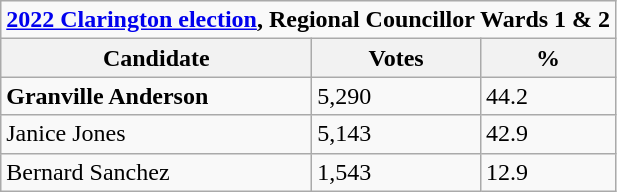<table class="wikitable">
<tr>
<td Colspan="3" align="center"><strong><a href='#'>2022 Clarington election</a>, Regional Councillor Wards 1 & 2</strong></td>
</tr>
<tr>
<th bgcolor="#DDDDFF" width="200px">Candidate</th>
<th bgcolor="#DDDDFF">Votes</th>
<th bgcolor="#DDDDFF">%</th>
</tr>
<tr>
<td><strong>Granville Anderson</strong></td>
<td>5,290</td>
<td>44.2</td>
</tr>
<tr>
<td>Janice Jones</td>
<td>5,143</td>
<td>42.9</td>
</tr>
<tr>
<td>Bernard Sanchez</td>
<td>1,543</td>
<td>12.9</td>
</tr>
</table>
